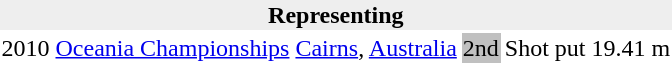<table>
<tr>
<th bgcolor="#eeeeee" colspan="6">Representing </th>
</tr>
<tr>
<td>2010</td>
<td><a href='#'>Oceania Championships</a></td>
<td><a href='#'>Cairns</a>, <a href='#'>Australia</a></td>
<td bgcolor=silver>2nd</td>
<td>Shot put</td>
<td>19.41 m</td>
</tr>
</table>
